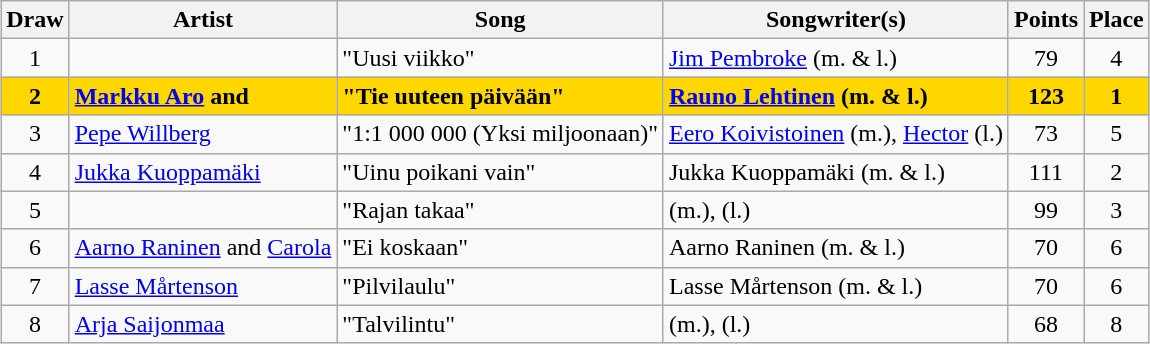<table class="sortable wikitable" style="margin: 1em auto 1em auto; text-align:center">
<tr>
<th>Draw</th>
<th>Artist</th>
<th>Song</th>
<th>Songwriter(s)</th>
<th>Points</th>
<th>Place</th>
</tr>
<tr>
<td>1</td>
<td align="left"></td>
<td align="left">"Uusi viikko"</td>
<td align="left"><a href='#'>Jim Pembroke</a> (m. & l.)</td>
<td>79</td>
<td>4</td>
</tr>
<tr style="font-weight:bold; background:gold;">
<td>2</td>
<td align="left"><a href='#'>Markku Aro</a> and </td>
<td align="left">"Tie uuteen päivään"</td>
<td align="left"><a href='#'>Rauno Lehtinen</a> (m. & l.)</td>
<td>123</td>
<td>1</td>
</tr>
<tr>
<td>3</td>
<td align="left"><a href='#'>Pepe Willberg</a></td>
<td align="left">"1:1 000 000 (Yksi miljoonaan)"</td>
<td align="left"><a href='#'>Eero Koivistoinen</a> (m.), <a href='#'>Hector</a> (l.)</td>
<td>73</td>
<td>5</td>
</tr>
<tr>
<td>4</td>
<td align="left"><a href='#'>Jukka Kuoppamäki</a></td>
<td align="left">"Uinu poikani vain"</td>
<td align="left">Jukka Kuoppamäki (m. & l.)</td>
<td>111</td>
<td>2</td>
</tr>
<tr>
<td>5</td>
<td align="left"></td>
<td align="left">"Rajan takaa"</td>
<td align="left"> (m.),  (l.)</td>
<td>99</td>
<td>3</td>
</tr>
<tr>
<td>6</td>
<td align="left"><a href='#'>Aarno Raninen</a> and <a href='#'>Carola</a></td>
<td align="left">"Ei koskaan"</td>
<td align="left">Aarno Raninen (m. & l.)</td>
<td>70</td>
<td>6</td>
</tr>
<tr>
<td>7</td>
<td align="left"><a href='#'>Lasse Mårtenson</a></td>
<td align="left">"Pilvilaulu"</td>
<td align="left">Lasse Mårtenson (m. & l.)</td>
<td>70</td>
<td>6</td>
</tr>
<tr>
<td>8</td>
<td align="left"><a href='#'>Arja Saijonmaa</a></td>
<td align="left">"Talvilintu"</td>
<td align="left"> (m.),  (l.)</td>
<td>68</td>
<td>8</td>
</tr>
</table>
